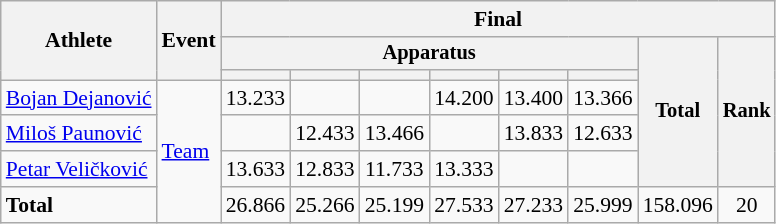<table class="wikitable" style="font-size:90%">
<tr>
<th rowspan=3>Athlete</th>
<th rowspan=3>Event</th>
<th colspan =8>Final</th>
</tr>
<tr style="font-size:95%">
<th colspan=6>Apparatus</th>
<th rowspan=5>Total</th>
<th rowspan=5>Rank</th>
</tr>
<tr style="font-size:95%">
<th></th>
<th></th>
<th></th>
<th></th>
<th></th>
<th></th>
</tr>
<tr align=center>
<td align=left><a href='#'>Bojan Dejanović</a></td>
<td align=left rowspan=4><a href='#'>Team</a></td>
<td>13.233</td>
<td></td>
<td></td>
<td>14.200</td>
<td>13.400</td>
<td>13.366</td>
</tr>
<tr align=center>
<td align=left><a href='#'>Miloš Paunović</a></td>
<td></td>
<td>12.433</td>
<td>13.466</td>
<td></td>
<td>13.833</td>
<td>12.633</td>
</tr>
<tr align=center>
<td align=left><a href='#'>Petar Veličković</a></td>
<td>13.633</td>
<td>12.833</td>
<td>11.733</td>
<td>13.333</td>
<td></td>
<td></td>
</tr>
<tr align=center>
<td align=left><strong>Total</strong></td>
<td>26.866</td>
<td>25.266</td>
<td>25.199</td>
<td>27.533</td>
<td>27.233</td>
<td>25.999</td>
<td>158.096</td>
<td>20</td>
</tr>
</table>
